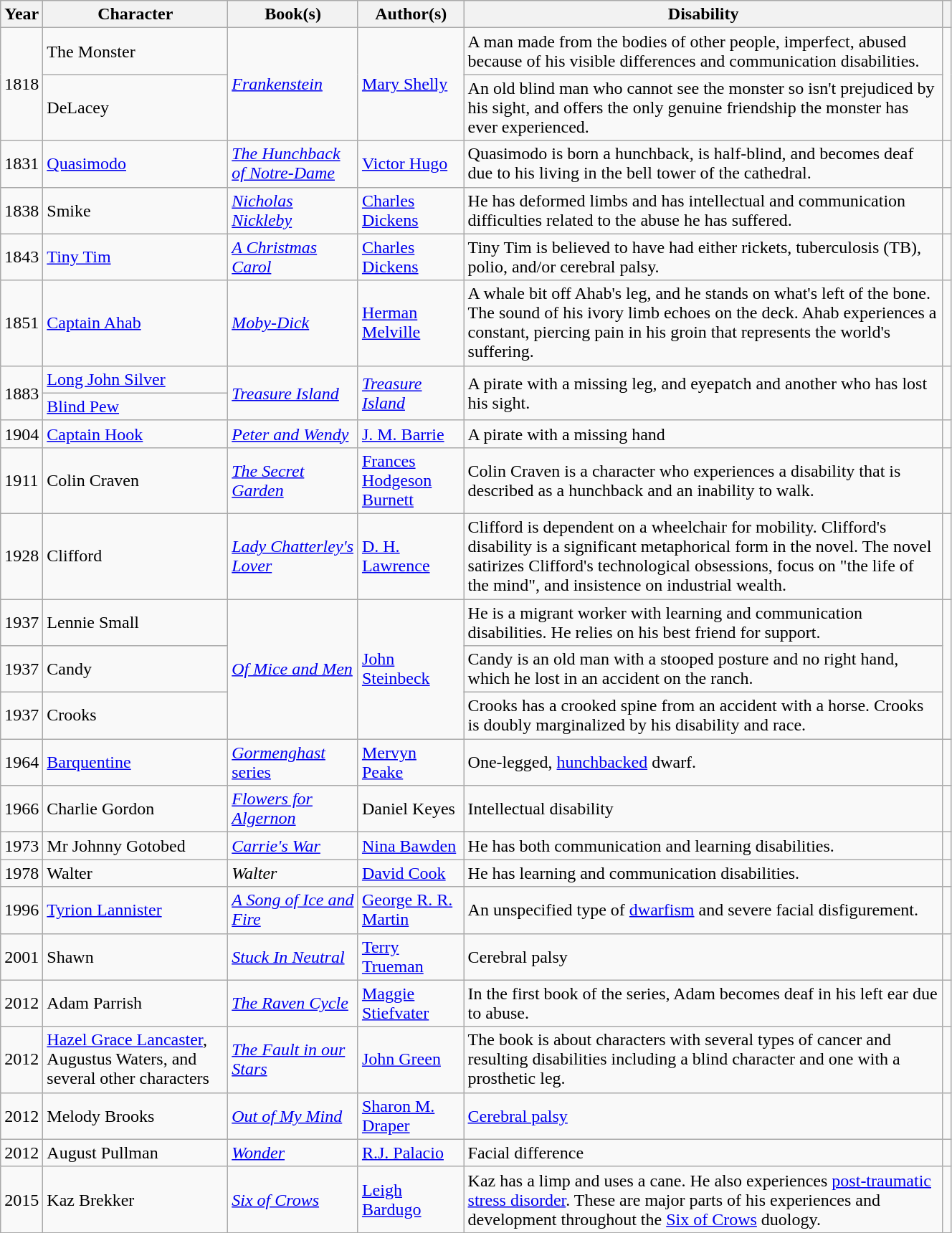<table class="wikitable sortable" width="70%">
<tr>
<th>Year</th>
<th>Character</th>
<th>Book(s)</th>
<th>Author(s)</th>
<th>Disability</th>
<th></th>
</tr>
<tr>
<td rowspan="2">1818</td>
<td>The Monster</td>
<td rowspan="2"><em><a href='#'>Frankenstein</a></em></td>
<td rowspan="2"><a href='#'>Mary Shelly</a></td>
<td>A man made from the bodies of other people, imperfect, abused because of his visible differences and communication disabilities.</td>
<td rowspan="2"></td>
</tr>
<tr>
<td>DeLacey</td>
<td>An old blind man who cannot see the monster so isn't prejudiced by his sight, and offers the only genuine friendship the monster has ever experienced.</td>
</tr>
<tr>
<td>1831</td>
<td><a href='#'>Quasimodo</a></td>
<td><em><a href='#'>The Hunchback of Notre-Dame</a></em></td>
<td><a href='#'>Victor Hugo</a></td>
<td>Quasimodo is born a hunchback, is half-blind, and becomes deaf due to his living in the bell tower of the cathedral.</td>
<td></td>
</tr>
<tr>
<td>1838</td>
<td>Smike</td>
<td><em><a href='#'>Nicholas Nickleby</a></em></td>
<td><a href='#'>Charles Dickens</a></td>
<td>He has deformed limbs  and has intellectual and communication difficulties related to the abuse he has suffered.</td>
<td></td>
</tr>
<tr>
<td>1843</td>
<td><a href='#'>Tiny Tim</a></td>
<td><em><a href='#'>A Christmas Carol</a></em></td>
<td><a href='#'>Charles Dickens</a></td>
<td>Tiny Tim is believed to have had either rickets, tuberculosis (TB), polio, and/or cerebral palsy.</td>
<td></td>
</tr>
<tr>
<td>1851</td>
<td><a href='#'>Captain Ahab</a></td>
<td><em><a href='#'>Moby-Dick</a></em></td>
<td><a href='#'>Herman Melville</a></td>
<td>A whale bit off Ahab's leg, and he stands on what's left of the bone. The sound of his ivory limb echoes on the deck.  Ahab experiences a constant, piercing pain in his groin that represents the world's suffering.</td>
<td></td>
</tr>
<tr>
<td rowspan="2">1883</td>
<td><a href='#'>Long John Silver</a></td>
<td rowspan="2"><em><a href='#'>Treasure Island</a></em></td>
<td rowspan="2"><em><a href='#'>Treasure Island</a></em></td>
<td rowspan="2">A pirate with a missing leg, and eyepatch and another who has lost his sight.</td>
<td rowspan="2"></td>
</tr>
<tr>
<td><a href='#'>Blind Pew</a></td>
</tr>
<tr>
<td>1904</td>
<td><a href='#'>Captain Hook</a></td>
<td><em><a href='#'>Peter and Wendy</a></em></td>
<td><a href='#'>J. M. Barrie</a></td>
<td>A pirate with a missing hand</td>
<td></td>
</tr>
<tr>
<td>1911</td>
<td>Colin Craven</td>
<td><em><a href='#'>The Secret Garden</a></em></td>
<td><a href='#'>Frances Hodgeson Burnett</a></td>
<td>Colin Craven is a character who experiences a disability that is described as a hunchback and an inability to walk.</td>
<td></td>
</tr>
<tr>
<td>1928</td>
<td>Clifford</td>
<td><em><a href='#'>Lady Chatterley's Lover</a></em></td>
<td><a href='#'>D. H. Lawrence</a></td>
<td>Clifford is dependent on a wheelchair for mobility. Clifford's disability is a significant metaphorical form in the novel. The novel satirizes Clifford's technological obsessions, focus on "the life of the mind", and insistence on industrial wealth.</td>
<td></td>
</tr>
<tr>
<td>1937</td>
<td>Lennie Small</td>
<td rowspan="3"><em><a href='#'>Of Mice and Men</a></em></td>
<td rowspan="3"><a href='#'>John Steinbeck</a></td>
<td>He is a migrant worker with learning and communication disabilities. He relies on his best friend for support.</td>
<td rowspan="3"></td>
</tr>
<tr>
<td>1937</td>
<td>Candy</td>
<td>Candy is an old man with a stooped posture and no right hand, which he lost in an accident on the ranch.</td>
</tr>
<tr>
<td>1937</td>
<td>Crooks</td>
<td>Crooks has a crooked spine from an accident with a horse. Crooks is doubly marginalized by his disability and race.</td>
</tr>
<tr>
<td>1964</td>
<td><a href='#'>Barquentine</a></td>
<td><a href='#'><em>Gormenghast</em> series</a></td>
<td><a href='#'>Mervyn Peake</a></td>
<td>One-legged, <a href='#'>hunchbacked</a> dwarf.</td>
<td></td>
</tr>
<tr>
<td>1966</td>
<td>Charlie Gordon</td>
<td><em><a href='#'>Flowers for Algernon</a></em></td>
<td>Daniel Keyes</td>
<td>Intellectual disability</td>
<td></td>
</tr>
<tr>
<td>1973</td>
<td>Mr Johnny Gotobed</td>
<td><em><a href='#'>Carrie's War</a></em></td>
<td><a href='#'>Nina Bawden</a></td>
<td>He has both communication and learning disabilities.</td>
<td></td>
</tr>
<tr>
<td>1978</td>
<td>Walter</td>
<td><em>Walter</em></td>
<td><a href='#'>David Cook</a></td>
<td>He has learning and communication disabilities.</td>
<td></td>
</tr>
<tr>
<td>1996</td>
<td><a href='#'>Tyrion Lannister</a></td>
<td><em><a href='#'>A Song of Ice and Fire</a></em></td>
<td><a href='#'>George R. R. Martin</a></td>
<td>An unspecified type of <a href='#'>dwarfism</a> and severe facial disfigurement.</td>
<td></td>
</tr>
<tr>
<td>2001</td>
<td>Shawn</td>
<td><em><a href='#'>Stuck In Neutral</a></em></td>
<td><a href='#'>Terry Trueman</a></td>
<td>Cerebral palsy</td>
<td></td>
</tr>
<tr>
<td>2012</td>
<td>Adam Parrish</td>
<td><em><a href='#'>The Raven Cycle</a></em></td>
<td><a href='#'>Maggie Stiefvater</a></td>
<td>In the first book of the series, Adam becomes deaf in his left ear due to abuse.</td>
<td></td>
</tr>
<tr>
<td>2012</td>
<td><a href='#'>Hazel Grace Lancaster</a>, Augustus Waters, and several other characters</td>
<td><em><a href='#'>The Fault in our Stars</a> </em></td>
<td><a href='#'>John Green</a></td>
<td>The book is about characters with several types of cancer and resulting disabilities including a blind character and one with a prosthetic leg.</td>
<td></td>
</tr>
<tr>
<td>2012</td>
<td>Melody Brooks</td>
<td><em><a href='#'>Out of My Mind</a></em></td>
<td><a href='#'>Sharon M. Draper</a></td>
<td><a href='#'>Cerebral palsy</a></td>
<td></td>
</tr>
<tr>
<td>2012</td>
<td>August Pullman</td>
<td><em><a href='#'>Wonder</a></em></td>
<td><a href='#'>R.J. Palacio</a></td>
<td>Facial difference</td>
<td></td>
</tr>
<tr>
<td>2015</td>
<td>Kaz Brekker</td>
<td><em><a href='#'>Six of Crows</a></em></td>
<td><a href='#'>Leigh Bardugo</a></td>
<td>Kaz has a limp and uses a cane. He also experiences <a href='#'>post-traumatic stress disorder</a>. These are major parts of his experiences and development throughout the <a href='#'>Six of Crows</a> duology.</td>
<td></td>
</tr>
</table>
